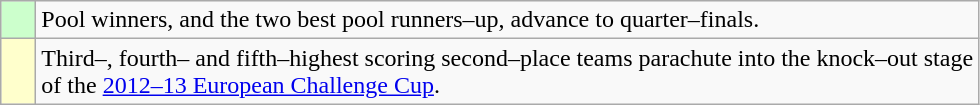<table class="wikitable">
<tr>
<td style="background:#cfc;">    </td>
<td>Pool winners, and the two best pool runners–up, advance to quarter–finals.</td>
</tr>
<tr>
<td style="background:#ffc;">    </td>
<td>Third–, fourth– and fifth–highest scoring second–place teams parachute into the knock–out stage<br>of the <a href='#'>2012–13 European Challenge Cup</a>.</td>
</tr>
</table>
